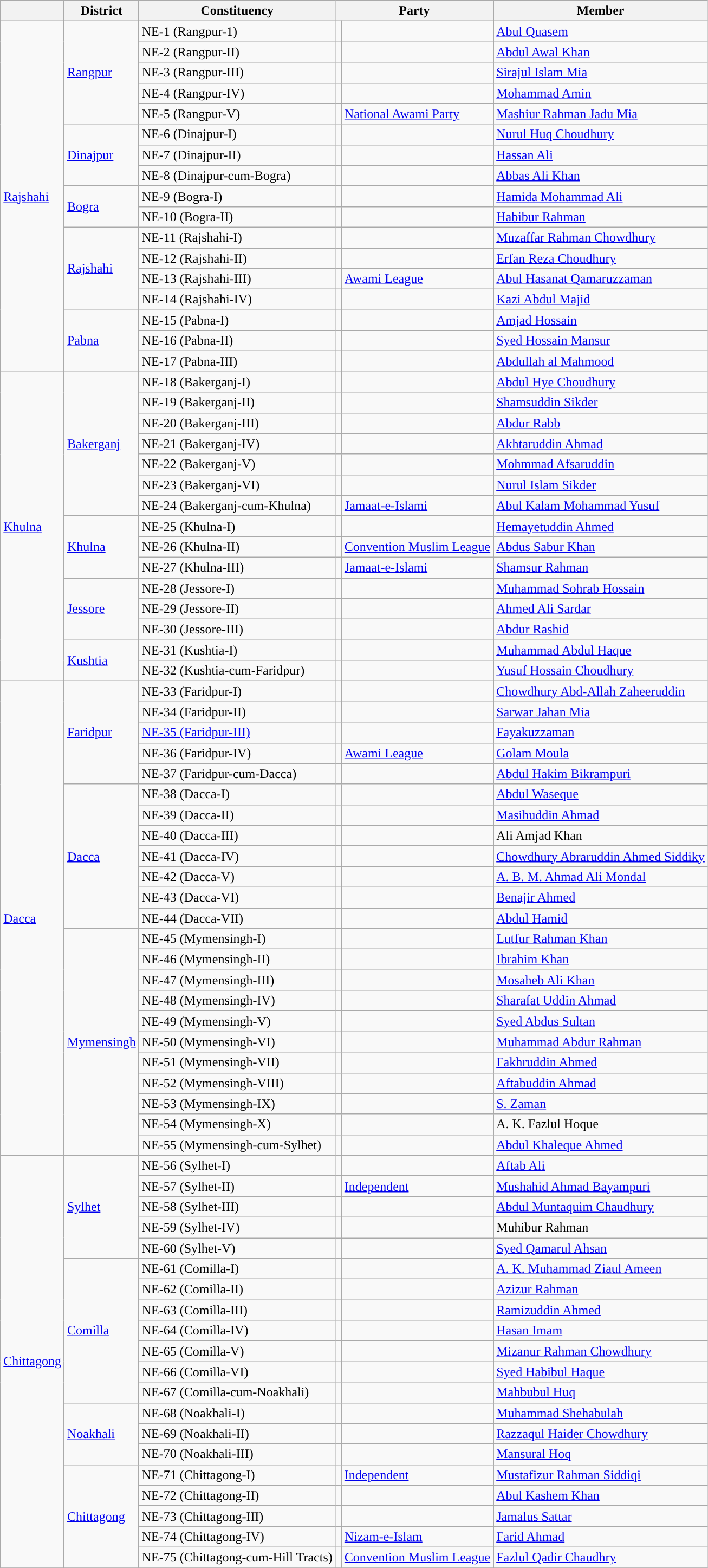<table class="wikitable sortable">
<tr>
<th></th>
<th>District</th>
<th>Constituency</th>
<th colspan="2">Party</th>
<th>Member</th>
</tr>
<tr>
<td rowspan="17"><a href='#'>Rajshahi</a></td>
<td rowspan="5"><a href='#'>Rangpur</a></td>
<td>NE-1 (Rangpur-1)</td>
<td></td>
<td></td>
<td><a href='#'>Abul Quasem</a></td>
</tr>
<tr>
<td>NE-2 (Rangpur-II)</td>
<td></td>
<td></td>
<td><a href='#'>Abdul Awal Khan</a></td>
</tr>
<tr>
<td>NE-3 (Rangpur-III)</td>
<td></td>
<td></td>
<td><a href='#'>Sirajul Islam Mia</a></td>
</tr>
<tr>
<td>NE-4 (Rangpur-IV)</td>
<td></td>
<td></td>
<td><a href='#'>Mohammad Amin</a></td>
</tr>
<tr>
<td>NE-5 (Rangpur-V)</td>
<td></td>
<td><a href='#'>National Awami Party</a></td>
<td><a href='#'>Mashiur Rahman Jadu Mia</a></td>
</tr>
<tr>
<td rowspan="3"><a href='#'>Dinajpur</a></td>
<td>NE-6 (Dinajpur-I)</td>
<td></td>
<td></td>
<td><a href='#'>Nurul Huq Choudhury</a></td>
</tr>
<tr>
<td>NE-7 (Dinajpur-II)</td>
<td></td>
<td></td>
<td><a href='#'>Hassan Ali</a></td>
</tr>
<tr>
<td>NE-8 (Dinajpur-cum-Bogra)</td>
<td></td>
<td></td>
<td><a href='#'>Abbas Ali Khan</a></td>
</tr>
<tr>
<td rowspan="2"><a href='#'>Bogra</a></td>
<td>NE-9 (Bogra-I)</td>
<td></td>
<td></td>
<td><a href='#'>Hamida Mohammad Ali</a></td>
</tr>
<tr>
<td>NE-10 (Bogra-II)</td>
<td></td>
<td></td>
<td><a href='#'>Habibur Rahman</a></td>
</tr>
<tr>
<td rowspan="4"><a href='#'>Rajshahi</a></td>
<td>NE-11 (Rajshahi-I)</td>
<td></td>
<td></td>
<td><a href='#'>Muzaffar Rahman Chowdhury</a></td>
</tr>
<tr>
<td>NE-12 (Rajshahi-II)</td>
<td></td>
<td></td>
<td><a href='#'>Erfan Reza Choudhury</a></td>
</tr>
<tr>
<td>NE-13 (Rajshahi-III)</td>
<td></td>
<td><a href='#'>Awami League</a></td>
<td><a href='#'>Abul Hasanat Qamaruzzaman</a></td>
</tr>
<tr>
<td>NE-14 (Rajshahi-IV)</td>
<td></td>
<td></td>
<td><a href='#'>Kazi Abdul Majid</a></td>
</tr>
<tr>
<td rowspan="3"><a href='#'>Pabna</a></td>
<td>NE-15 (Pabna-I)</td>
<td></td>
<td></td>
<td><a href='#'>Amjad Hossain</a></td>
</tr>
<tr>
<td>NE-16 (Pabna-II)</td>
<td></td>
<td></td>
<td><a href='#'>Syed Hossain Mansur</a></td>
</tr>
<tr>
<td>NE-17 (Pabna-III)</td>
<td></td>
<td></td>
<td><a href='#'>Abdullah al Mahmood</a></td>
</tr>
<tr>
<td rowspan="15"><a href='#'>Khulna</a></td>
<td rowspan="7"><a href='#'>Bakerganj</a></td>
<td>NE-18 (Bakerganj-I)</td>
<td></td>
<td></td>
<td><a href='#'>Abdul Hye Choudhury</a></td>
</tr>
<tr>
<td>NE-19 (Bakerganj-II)</td>
<td></td>
<td></td>
<td><a href='#'>Shamsuddin Sikder</a></td>
</tr>
<tr>
<td>NE-20 (Bakerganj-III)</td>
<td></td>
<td></td>
<td><a href='#'>Abdur Rabb</a></td>
</tr>
<tr>
<td>NE-21 (Bakerganj-IV)</td>
<td></td>
<td></td>
<td><a href='#'>Akhtaruddin Ahmad</a></td>
</tr>
<tr>
<td>NE-22 (Bakerganj-V)</td>
<td></td>
<td></td>
<td><a href='#'>Mohmmad Afsaruddin</a></td>
</tr>
<tr>
<td>NE-23 (Bakerganj-VI)</td>
<td></td>
<td></td>
<td><a href='#'>Nurul Islam Sikder</a></td>
</tr>
<tr>
<td>NE-24 (Bakerganj-cum-Khulna)</td>
<td></td>
<td><a href='#'>Jamaat-e-Islami</a></td>
<td><a href='#'>Abul Kalam Mohammad Yusuf</a></td>
</tr>
<tr>
<td rowspan="3"><a href='#'>Khulna</a></td>
<td>NE-25 (Khulna-I)</td>
<td></td>
<td></td>
<td><a href='#'>Hemayetuddin Ahmed</a></td>
</tr>
<tr>
<td>NE-26 (Khulna-II)</td>
<td></td>
<td><a href='#'>Convention Muslim League</a></td>
<td><a href='#'>Abdus Sabur Khan</a></td>
</tr>
<tr>
<td>NE-27 (Khulna-III)</td>
<td></td>
<td><a href='#'>Jamaat-e-Islami</a></td>
<td><a href='#'>Shamsur Rahman</a></td>
</tr>
<tr>
<td rowspan="3"><a href='#'>Jessore</a></td>
<td>NE-28 (Jessore-I)</td>
<td></td>
<td></td>
<td><a href='#'>Muhammad Sohrab Hossain</a></td>
</tr>
<tr>
<td>NE-29 (Jessore-II)</td>
<td></td>
<td></td>
<td><a href='#'>Ahmed Ali Sardar</a></td>
</tr>
<tr>
<td>NE-30 (Jessore-III)</td>
<td></td>
<td></td>
<td><a href='#'>Abdur Rashid</a></td>
</tr>
<tr>
<td rowspan="2"><a href='#'>Kushtia</a></td>
<td>NE-31 (Kushtia-I)</td>
<td></td>
<td></td>
<td><a href='#'>Muhammad Abdul Haque</a></td>
</tr>
<tr>
<td>NE-32 (Kushtia-cum-Faridpur)</td>
<td></td>
<td></td>
<td><a href='#'>Yusuf Hossain Choudhury</a></td>
</tr>
<tr>
<td rowspan="23"><a href='#'>Dacca</a></td>
<td rowspan="5"><a href='#'>Faridpur</a></td>
<td>NE-33 (Faridpur-I)</td>
<td></td>
<td></td>
<td><a href='#'>Chowdhury Abd-Allah Zaheeruddin</a></td>
</tr>
<tr>
<td>NE-34 (Faridpur-II)</td>
<td></td>
<td></td>
<td><a href='#'>Sarwar Jahan Mia</a></td>
</tr>
<tr>
<td><a href='#'>NE-35 (Faridpur-III)</a></td>
<td></td>
<td></td>
<td><a href='#'>Fayakuzzaman</a></td>
</tr>
<tr>
<td>NE-36 (Faridpur-IV)</td>
<td></td>
<td><a href='#'>Awami League</a></td>
<td><a href='#'>Golam Moula</a></td>
</tr>
<tr>
<td>NE-37 (Faridpur-cum-Dacca)</td>
<td></td>
<td></td>
<td><a href='#'>Abdul Hakim Bikrampuri</a></td>
</tr>
<tr>
<td rowspan="7"><a href='#'>Dacca</a></td>
<td>NE-38 (Dacca-I)</td>
<td></td>
<td></td>
<td><a href='#'>Abdul Waseque</a></td>
</tr>
<tr>
<td>NE-39 (Dacca-II)</td>
<td></td>
<td></td>
<td><a href='#'>Masihuddin Ahmad</a></td>
</tr>
<tr>
<td>NE-40 (Dacca-III)</td>
<td></td>
<td></td>
<td>Ali Amjad Khan</td>
</tr>
<tr>
<td>NE-41 (Dacca-IV)</td>
<td></td>
<td></td>
<td><a href='#'>Chowdhury Abraruddin Ahmed Siddiky</a></td>
</tr>
<tr>
<td>NE-42 (Dacca-V)</td>
<td></td>
<td></td>
<td><a href='#'>A. B. M. Ahmad Ali Mondal</a></td>
</tr>
<tr>
<td>NE-43 (Dacca-VI)</td>
<td></td>
<td></td>
<td><a href='#'>Benajir Ahmed</a></td>
</tr>
<tr>
<td>NE-44 (Dacca-VII)</td>
<td></td>
<td></td>
<td><a href='#'>Abdul Hamid</a></td>
</tr>
<tr>
<td rowspan="11"><a href='#'>Mymensingh</a></td>
<td>NE-45 (Mymensingh-I)</td>
<td></td>
<td></td>
<td><a href='#'>Lutfur Rahman Khan</a></td>
</tr>
<tr>
<td>NE-46 (Mymensingh-II)</td>
<td></td>
<td></td>
<td><a href='#'>Ibrahim Khan</a></td>
</tr>
<tr>
<td>NE-47 (Mymensingh-III)</td>
<td></td>
<td></td>
<td><a href='#'>Mosaheb Ali Khan</a></td>
</tr>
<tr>
<td>NE-48 (Mymensingh-IV)</td>
<td></td>
<td></td>
<td><a href='#'>Sharafat Uddin Ahmad</a></td>
</tr>
<tr>
<td>NE-49 (Mymensingh-V)</td>
<td></td>
<td></td>
<td><a href='#'>Syed Abdus Sultan</a></td>
</tr>
<tr>
<td>NE-50 (Mymensingh-VI)</td>
<td></td>
<td></td>
<td><a href='#'>Muhammad Abdur Rahman</a></td>
</tr>
<tr>
<td>NE-51 (Mymensingh-VII)</td>
<td></td>
<td></td>
<td><a href='#'>Fakhruddin Ahmed</a></td>
</tr>
<tr>
<td>NE-52 (Mymensingh-VIII)</td>
<td></td>
<td></td>
<td><a href='#'>Aftabuddin Ahmad</a></td>
</tr>
<tr>
<td>NE-53 (Mymensingh-IX)</td>
<td></td>
<td></td>
<td><a href='#'>S. Zaman</a></td>
</tr>
<tr>
<td>NE-54 (Mymensingh-X)</td>
<td></td>
<td></td>
<td>A. K. Fazlul Hoque</td>
</tr>
<tr>
<td>NE-55 (Mymensingh-cum-Sylhet)</td>
<td></td>
<td></td>
<td><a href='#'>Abdul Khaleque Ahmed</a></td>
</tr>
<tr>
<td rowspan="20"><a href='#'>Chittagong</a></td>
<td rowspan="5"><a href='#'>Sylhet</a></td>
<td>NE-56 (Sylhet-I)</td>
<td></td>
<td></td>
<td><a href='#'>Aftab Ali</a></td>
</tr>
<tr>
<td>NE-57 (Sylhet-II)</td>
<td></td>
<td><a href='#'>Independent</a></td>
<td><a href='#'>Mushahid Ahmad Bayampuri</a></td>
</tr>
<tr>
<td>NE-58 (Sylhet-III)</td>
<td></td>
<td></td>
<td><a href='#'>Abdul Muntaquim Chaudhury</a></td>
</tr>
<tr>
<td>NE-59 (Sylhet-IV)</td>
<td></td>
<td></td>
<td>Muhibur Rahman</td>
</tr>
<tr>
<td>NE-60 (Sylhet-V)</td>
<td></td>
<td></td>
<td><a href='#'>Syed Qamarul Ahsan</a></td>
</tr>
<tr>
<td rowspan="7"><a href='#'>Comilla</a></td>
<td>NE-61 (Comilla-I)</td>
<td></td>
<td></td>
<td><a href='#'>A. K. Muhammad Ziaul Ameen</a></td>
</tr>
<tr>
<td>NE-62 (Comilla-II)</td>
<td></td>
<td></td>
<td><a href='#'>Azizur Rahman</a></td>
</tr>
<tr>
<td>NE-63 (Comilla-III)</td>
<td></td>
<td></td>
<td><a href='#'>Ramizuddin Ahmed</a></td>
</tr>
<tr>
<td>NE-64 (Comilla-IV)</td>
<td></td>
<td></td>
<td><a href='#'>Hasan Imam</a></td>
</tr>
<tr>
<td>NE-65 (Comilla-V)</td>
<td></td>
<td></td>
<td><a href='#'>Mizanur Rahman Chowdhury</a></td>
</tr>
<tr>
<td>NE-66 (Comilla-VI)</td>
<td></td>
<td></td>
<td><a href='#'>Syed Habibul Haque</a></td>
</tr>
<tr>
<td>NE-67 (Comilla-cum-Noakhali)</td>
<td></td>
<td></td>
<td><a href='#'>Mahbubul Huq</a></td>
</tr>
<tr>
<td rowspan="3"><a href='#'>Noakhali</a></td>
<td>NE-68 (Noakhali-I)</td>
<td></td>
<td></td>
<td><a href='#'>Muhammad Shehabulah</a></td>
</tr>
<tr>
<td>NE-69 (Noakhali-II)</td>
<td></td>
<td></td>
<td><a href='#'>Razzaqul Haider Chowdhury</a></td>
</tr>
<tr>
<td>NE-70 (Noakhali-III)</td>
<td></td>
<td></td>
<td><a href='#'>Mansural Hoq</a></td>
</tr>
<tr>
<td rowspan="5"><a href='#'>Chittagong</a></td>
<td>NE-71 (Chittagong-I)</td>
<td></td>
<td><a href='#'>Independent</a></td>
<td><a href='#'>Mustafizur Rahman Siddiqi</a></td>
</tr>
<tr>
<td>NE-72 (Chittagong-II)</td>
<td></td>
<td></td>
<td><a href='#'>Abul Kashem Khan</a></td>
</tr>
<tr>
<td>NE-73 (Chittagong-III)</td>
<td></td>
<td></td>
<td><a href='#'>Jamalus Sattar</a></td>
</tr>
<tr>
<td>NE-74 (Chittagong-IV)</td>
<td></td>
<td><a href='#'>Nizam-e-Islam</a></td>
<td><a href='#'>Farid Ahmad</a></td>
</tr>
<tr>
<td>NE-75 (Chittagong-cum-Hill Tracts)</td>
<td></td>
<td><a href='#'>Convention Muslim League</a></td>
<td><a href='#'>Fazlul Qadir Chaudhry</a></td>
</tr>
<tr>
</tr>
</table>
